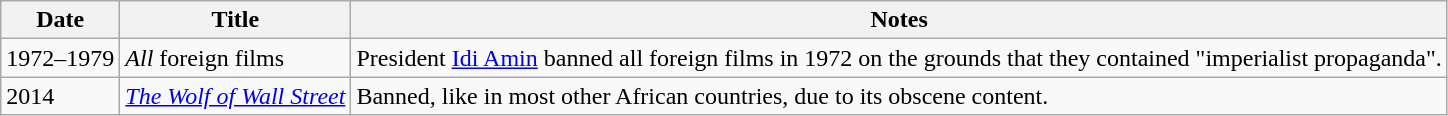<table class="wikitable sortable">
<tr>
<th>Date</th>
<th>Title</th>
<th>Notes</th>
</tr>
<tr>
<td>1972–1979</td>
<td><em>All</em> foreign films</td>
<td>President <a href='#'>Idi Amin</a> banned all foreign films in 1972 on the grounds that they contained "imperialist propaganda".</td>
</tr>
<tr>
<td>2014</td>
<td><em><a href='#'>The Wolf of Wall Street</a></em></td>
<td>Banned, like in most other African countries, due to its obscene content.</td>
</tr>
</table>
